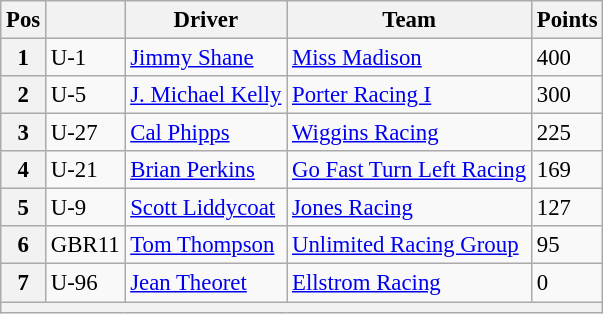<table class="wikitable" style="font-size:95%">
<tr>
<th>Pos</th>
<th></th>
<th>Driver</th>
<th>Team</th>
<th>Points</th>
</tr>
<tr>
<th>1</th>
<td>U-1</td>
<td><a href='#'>Jimmy Shane</a></td>
<td><a href='#'>Miss Madison</a></td>
<td>400</td>
</tr>
<tr>
<th>2</th>
<td>U-5</td>
<td><a href='#'>J. Michael Kelly</a></td>
<td><a href='#'>Porter Racing I</a></td>
<td>300</td>
</tr>
<tr>
<th>3</th>
<td>U-27</td>
<td><a href='#'>Cal Phipps</a></td>
<td><a href='#'>Wiggins Racing</a></td>
<td>225</td>
</tr>
<tr>
<th>4</th>
<td>U-21</td>
<td><a href='#'>Brian Perkins</a></td>
<td><a href='#'>Go Fast Turn Left Racing</a></td>
<td>169</td>
</tr>
<tr>
<th>5</th>
<td>U-9</td>
<td><a href='#'>Scott Liddycoat</a></td>
<td><a href='#'>Jones Racing</a></td>
<td>127</td>
</tr>
<tr>
<th>6</th>
<td>GBR11</td>
<td><a href='#'>Tom Thompson</a></td>
<td><a href='#'>Unlimited Racing Group</a></td>
<td>95</td>
</tr>
<tr>
<th>7</th>
<td>U-96</td>
<td><a href='#'>Jean Theoret</a></td>
<td><a href='#'>Ellstrom Racing</a></td>
<td>0</td>
</tr>
<tr>
<th colspan="6"></th>
</tr>
</table>
